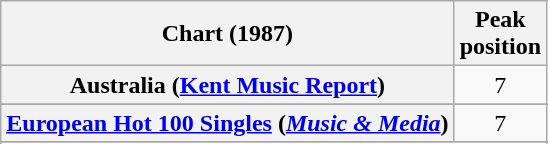<table class="wikitable sortable plainrowheaders" style="text-align:center">
<tr>
<th scope="col">Chart (1987)</th>
<th scope="col">Peak<br>position</th>
</tr>
<tr>
<th scope="row">Australia (<a href='#'>Kent Music Report</a>)</th>
<td>7</td>
</tr>
<tr>
</tr>
<tr>
</tr>
<tr>
<th scope="row"><a href='#'>European Hot 100 Singles</a> (<em><a href='#'>Music & Media</a></em>)</th>
<td>7</td>
</tr>
<tr>
</tr>
<tr>
</tr>
<tr>
</tr>
<tr>
</tr>
<tr>
</tr>
<tr>
</tr>
<tr>
</tr>
</table>
